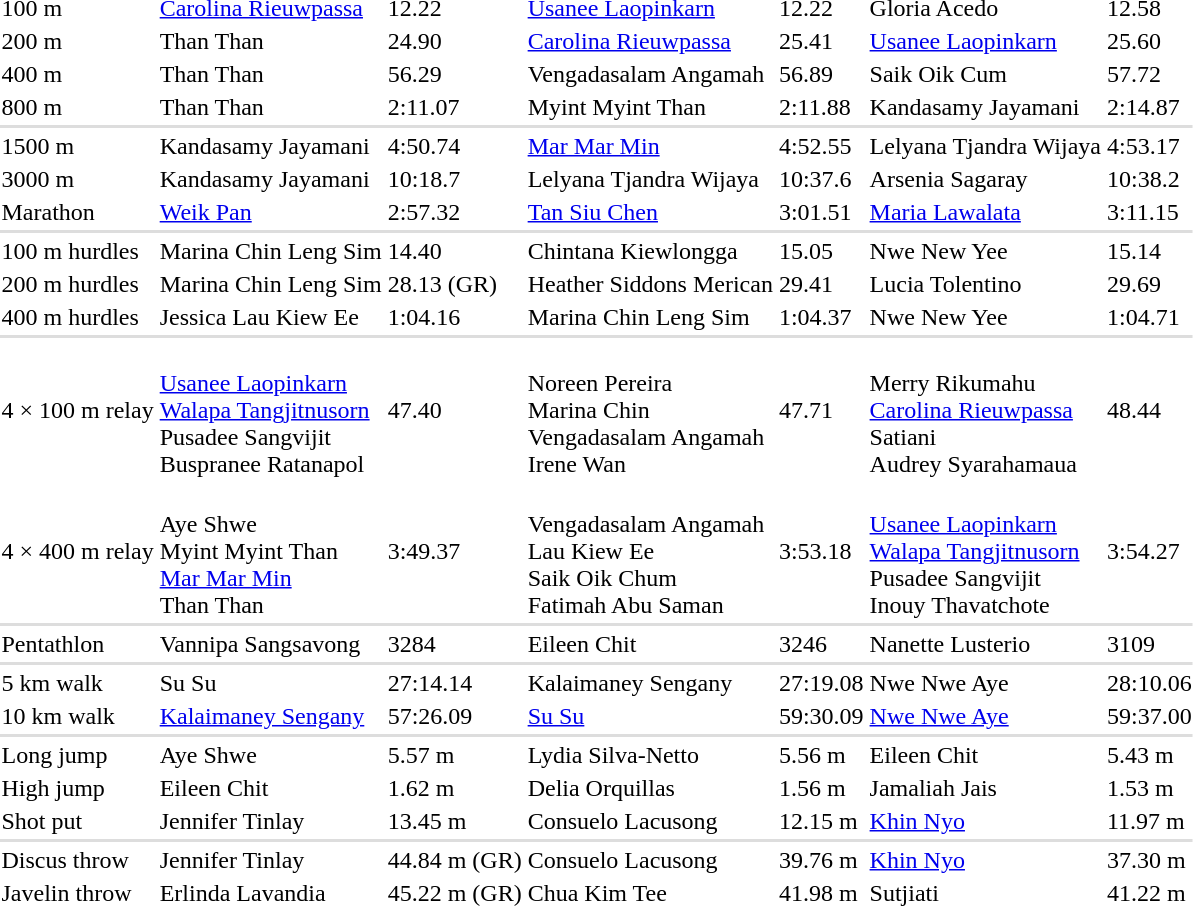<table>
<tr>
<td>100 m</td>
<td> <a href='#'>Carolina Rieuwpassa</a></td>
<td>12.22</td>
<td> <a href='#'>Usanee Laopinkarn</a></td>
<td>12.22</td>
<td> Gloria Acedo</td>
<td>12.58</td>
</tr>
<tr>
<td>200 m</td>
<td> Than Than</td>
<td>24.90</td>
<td> <a href='#'>Carolina Rieuwpassa</a></td>
<td>25.41</td>
<td> <a href='#'>Usanee Laopinkarn</a></td>
<td>25.60</td>
</tr>
<tr>
<td>400 m</td>
<td> Than Than</td>
<td>56.29</td>
<td> Vengadasalam Angamah</td>
<td>56.89</td>
<td> Saik Oik Cum</td>
<td>57.72</td>
</tr>
<tr>
<td>800 m</td>
<td> Than Than</td>
<td>2:11.07</td>
<td> Myint Myint Than</td>
<td>2:11.88</td>
<td> Kandasamy Jayamani</td>
<td>2:14.87</td>
</tr>
<tr bgcolor=#DDDDDD>
<td colspan=7></td>
</tr>
<tr>
<td>1500 m</td>
<td> Kandasamy Jayamani</td>
<td>4:50.74</td>
<td> <a href='#'>Mar Mar Min</a></td>
<td>4:52.55</td>
<td> Lelyana Tjandra Wijaya</td>
<td>4:53.17</td>
</tr>
<tr>
<td>3000 m</td>
<td> Kandasamy Jayamani</td>
<td>10:18.7</td>
<td> Lelyana Tjandra Wijaya</td>
<td>10:37.6</td>
<td> Arsenia Sagaray</td>
<td>10:38.2</td>
</tr>
<tr>
<td>Marathon</td>
<td> <a href='#'>Weik Pan</a></td>
<td>2:57.32</td>
<td> <a href='#'>Tan Siu Chen</a></td>
<td>3:01.51</td>
<td> <a href='#'>Maria Lawalata</a></td>
<td>3:11.15</td>
</tr>
<tr bgcolor=#DDDDDD>
<td colspan=7></td>
</tr>
<tr>
<td>100 m hurdles</td>
<td> Marina Chin Leng Sim</td>
<td>14.40</td>
<td> Chintana Kiewlongga</td>
<td>15.05</td>
<td> Nwe New Yee</td>
<td>15.14</td>
</tr>
<tr>
<td>200 m hurdles</td>
<td> Marina Chin Leng Sim</td>
<td>28.13 (GR)</td>
<td> Heather Siddons Merican</td>
<td>29.41</td>
<td> Lucia Tolentino</td>
<td>29.69</td>
</tr>
<tr>
<td>400 m hurdles</td>
<td> Jessica Lau Kiew Ee</td>
<td>1:04.16</td>
<td> Marina Chin Leng Sim</td>
<td>1:04.37</td>
<td> Nwe New Yee</td>
<td>1:04.71</td>
</tr>
<tr bgcolor=#DDDDDD>
<td colspan=7></td>
</tr>
<tr>
<td>4 × 100 m relay</td>
<td><br><a href='#'>Usanee Laopinkarn</a><br><a href='#'>Walapa Tangjitnusorn</a><br>Pusadee Sangvijit<br>Buspranee Ratanapol</td>
<td>47.40</td>
<td><br>Noreen Pereira<br>Marina Chin<br>Vengadasalam Angamah<br>Irene Wan</td>
<td>47.71</td>
<td><br>Merry Rikumahu<br><a href='#'>Carolina Rieuwpassa</a><br>Satiani<br>Audrey Syarahamaua</td>
<td>48.44</td>
</tr>
<tr>
<td>4 × 400 m relay</td>
<td><br>Aye Shwe<br>Myint Myint Than<br><a href='#'>Mar Mar Min</a><br>Than Than</td>
<td>3:49.37</td>
<td><br>Vengadasalam Angamah<br>Lau Kiew Ee<br>Saik Oik Chum<br>Fatimah Abu Saman</td>
<td>3:53.18</td>
<td><br><a href='#'>Usanee Laopinkarn</a><br><a href='#'>Walapa Tangjitnusorn</a><br>Pusadee Sangvijit<br>Inouy Thavatchote</td>
<td>3:54.27</td>
</tr>
<tr bgcolor=#DDDDDD>
<td colspan=7></td>
</tr>
<tr>
<td>Pentathlon</td>
<td> Vannipa Sangsavong</td>
<td>3284</td>
<td>  Eileen Chit</td>
<td>3246</td>
<td> Nanette Lusterio</td>
<td>3109</td>
</tr>
<tr bgcolor=#DDDDDD>
<td colspan=7></td>
</tr>
<tr>
<td>5 km walk</td>
<td> Su Su</td>
<td>27:14.14</td>
<td> Kalaimaney Sengany</td>
<td>27:19.08</td>
<td> Nwe Nwe Aye</td>
<td>28:10.06</td>
</tr>
<tr>
<td>10 km walk</td>
<td> <a href='#'>Kalaimaney Sengany</a></td>
<td>57:26.09</td>
<td> <a href='#'>Su Su </a></td>
<td>59:30.09</td>
<td> <a href='#'>Nwe Nwe Aye</a></td>
<td>59:37.00</td>
</tr>
<tr bgcolor=#DDDDDD>
<td colspan=7></td>
</tr>
<tr>
<td>Long jump</td>
<td> Aye Shwe</td>
<td>5.57 m</td>
<td> Lydia Silva-Netto</td>
<td>5.56 m</td>
<td> Eileen Chit</td>
<td>5.43 m</td>
</tr>
<tr>
<td>High jump</td>
<td> Eileen Chit</td>
<td>1.62 m</td>
<td> Delia Orquillas</td>
<td>1.56 m</td>
<td> Jamaliah Jais</td>
<td>1.53 m</td>
</tr>
<tr>
<td>Shot put</td>
<td> Jennifer Tinlay</td>
<td>13.45 m</td>
<td> Consuelo Lacusong</td>
<td>12.15 m</td>
<td> <a href='#'>Khin Nyo </a></td>
<td>11.97 m</td>
</tr>
<tr bgcolor=#DDDDDD>
<td colspan=7></td>
</tr>
<tr>
<td>Discus throw</td>
<td> Jennifer Tinlay</td>
<td>44.84 m (GR)</td>
<td> Consuelo Lacusong</td>
<td>39.76 m</td>
<td> <a href='#'>Khin Nyo</a></td>
<td>37.30 m</td>
</tr>
<tr>
<td>Javelin throw</td>
<td> Erlinda Lavandia</td>
<td>45.22 m (GR)</td>
<td> Chua Kim Tee</td>
<td>41.98 m</td>
<td> Sutjiati</td>
<td>41.22 m</td>
</tr>
</table>
